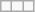<table class="wikitable">
<tr>
<td></td>
<td></td>
<td></td>
</tr>
</table>
